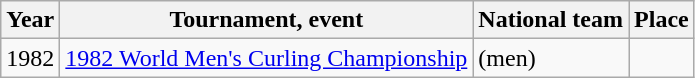<table class="wikitable">
<tr>
<th scope="col">Year</th>
<th scope="col">Tournament, event</th>
<th scope="col">National team</th>
<th scope="col">Place</th>
</tr>
<tr>
<td>1982</td>
<td><a href='#'>1982 World Men's Curling Championship</a></td>
<td> (men)</td>
<td></td>
</tr>
</table>
